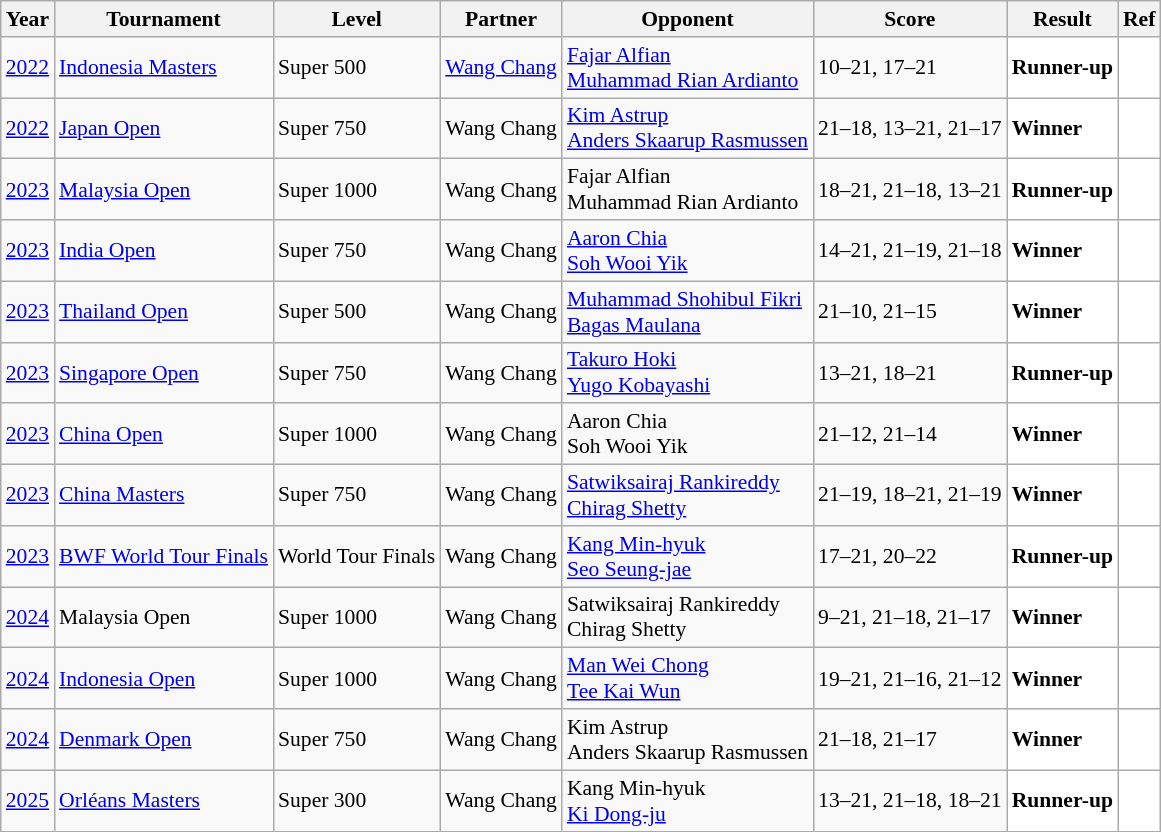<table class="sortable wikitable" style="font-size: 90%;">
<tr>
<th>Year</th>
<th>Tournament</th>
<th>Level</th>
<th>Partner</th>
<th>Opponent</th>
<th>Score</th>
<th>Result</th>
<th>Ref</th>
</tr>
<tr>
<td align="center"><a href='#'>2022</a></td>
<td align="left"><a href='#'>Indonesia Masters</a></td>
<td align="left">Super 500</td>
<td align="left"> <a href='#'>Wang Chang</a></td>
<td align="left"> <a href='#'>Fajar Alfian</a><br> <a href='#'>Muhammad Rian Ardianto</a></td>
<td align="left">10–21, 17–21</td>
<td style="text-align:left; background:white"> <strong>Runner-up</strong></td>
<td style="text-align:center; background:white"></td>
</tr>
<tr>
<td align="center"><a href='#'>2022</a></td>
<td align="left"><a href='#'>Japan Open</a></td>
<td align="left">Super 750</td>
<td align="left"> Wang Chang</td>
<td align="left"> <a href='#'>Kim Astrup</a><br> <a href='#'>Anders Skaarup Rasmussen</a></td>
<td align="left">21–18, 13–21, 21–17</td>
<td style="text-align:left; background:white"> <strong>Winner</strong></td>
<td style="text-align:center; background:white"></td>
</tr>
<tr>
<td align="center"><a href='#'>2023</a></td>
<td align="left"><a href='#'>Malaysia Open</a></td>
<td align="left">Super 1000</td>
<td align="left"> Wang Chang</td>
<td align="left"> Fajar Alfian<br> Muhammad Rian Ardianto</td>
<td align="left">18–21, 21–18, 13–21</td>
<td style="text-align:left; background:white"> <strong>Runner-up</strong></td>
<td style="text-align:center; background:white"></td>
</tr>
<tr>
<td align="center"><a href='#'>2023</a></td>
<td align="left"><a href='#'>India Open</a></td>
<td align="left">Super 750</td>
<td align="left"> Wang Chang</td>
<td align="left"> <a href='#'>Aaron Chia</a><br> <a href='#'>Soh Wooi Yik</a></td>
<td align="left">14–21, 21–19, 21–18</td>
<td style="text-align:left; background:white"> <strong>Winner</strong></td>
<td style="text-align:center; background:white"></td>
</tr>
<tr>
<td align="center"><a href='#'>2023</a></td>
<td align="left"><a href='#'>Thailand Open</a></td>
<td align="left">Super 500</td>
<td align="left"> Wang Chang</td>
<td align="left"> <a href='#'>Muhammad Shohibul Fikri</a><br> <a href='#'>Bagas Maulana</a></td>
<td align="left">21–10, 21–15</td>
<td style="text-align:left; background:white"> <strong>Winner</strong></td>
<td style="text-align:center; background:white"></td>
</tr>
<tr>
<td align="center"><a href='#'>2023</a></td>
<td align="left"><a href='#'>Singapore Open</a></td>
<td align="left">Super 750</td>
<td align="left"> Wang Chang</td>
<td align="left"> <a href='#'>Takuro Hoki</a><br> <a href='#'>Yugo Kobayashi</a></td>
<td align="left">13–21, 18–21</td>
<td style="text-align:left; background:white"> <strong>Runner-up</strong></td>
<td style="text-align:center; background:white"></td>
</tr>
<tr>
<td align="center"><a href='#'>2023</a></td>
<td align="left"><a href='#'>China Open</a></td>
<td align="left">Super 1000</td>
<td align="left"> Wang Chang</td>
<td align="left"> Aaron Chia<br> Soh Wooi Yik</td>
<td align="left">21–12, 21–14</td>
<td style="text-align:left; background:white"> <strong>Winner</strong></td>
<td style="text-align:center; background:white"></td>
</tr>
<tr>
<td align="center"><a href='#'>2023</a></td>
<td align="left"><a href='#'>China Masters</a></td>
<td align="left">Super 750</td>
<td align="left"> Wang Chang</td>
<td align="left"> <a href='#'>Satwiksairaj Rankireddy</a><br> <a href='#'>Chirag Shetty</a></td>
<td algin="left">21–19, 18–21, 21–19</td>
<td style="text-align:left; background:white"> <strong>Winner</strong></td>
<td style="text-align:center; background:white"></td>
</tr>
<tr>
<td align="center"><a href='#'>2023</a></td>
<td align="left"><a href='#'>BWF World Tour Finals</a></td>
<td align="left">World Tour Finals</td>
<td align="left"> Wang Chang</td>
<td align="left"> <a href='#'>Kang Min-hyuk</a><br> <a href='#'>Seo Seung-jae</a></td>
<td align="left">17–21, 20–22</td>
<td style="text-align:left; background:white"> <strong>Runner-up</strong></td>
<td style="text-align:center; background:white"></td>
</tr>
<tr>
<td align="center"><a href='#'>2024</a></td>
<td align="left">Malaysia Open</td>
<td align="left">Super 1000</td>
<td align="left"> Wang Chang</td>
<td align="left"> Satwiksairaj Rankireddy<br> Chirag Shetty</td>
<td align="left">9–21, 21–18, 21–17</td>
<td style="text-align:left; background:white"> <strong>Winner</strong></td>
<td style="text-align:center; background:white"></td>
</tr>
<tr>
<td align="center"><a href='#'>2024</a></td>
<td align="left"><a href='#'>Indonesia Open</a></td>
<td align="left">Super 1000</td>
<td align="left"> Wang Chang</td>
<td align="left"> <a href='#'>Man Wei Chong</a><br> <a href='#'>Tee Kai Wun</a></td>
<td align="left">19–21, 21–16, 21–12</td>
<td style="text-align:left; background:white"> <strong>Winner</strong></td>
<td style="text-align:center; background:white"></td>
</tr>
<tr>
<td align="center"><a href='#'>2024</a></td>
<td align="left"><a href='#'>Denmark Open</a></td>
<td align="left">Super 750</td>
<td align="left"> Wang Chang</td>
<td align="left"> Kim Astrup<br> Anders Skaarup Rasmussen</td>
<td align="left">21–18, 21–17</td>
<td style="text-align:left; background:white"> <strong>Winner</strong></td>
<td style="text-align:center; background:white"></td>
</tr>
<tr>
<td align="center"><a href='#'>2025</a></td>
<td align="left"><a href='#'>Orléans Masters</a></td>
<td align="left">Super 300</td>
<td align="left"> Wang Chang</td>
<td align="left"> Kang Min-hyuk <br> <a href='#'>Ki Dong-ju</a></td>
<td align="left">13–21, 21–18, 18–21</td>
<td style="text-align:left; background:white"> <strong>Runner-up</strong></td>
<td style="text-align:center; background:white"></td>
</tr>
</table>
